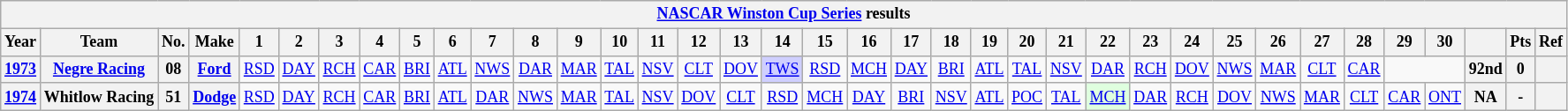<table class="wikitable" style="text-align:center; font-size:75%">
<tr>
<th colspan=43><a href='#'>NASCAR Winston Cup Series</a> results</th>
</tr>
<tr>
<th>Year</th>
<th>Team</th>
<th>No.</th>
<th>Make</th>
<th>1</th>
<th>2</th>
<th>3</th>
<th>4</th>
<th>5</th>
<th>6</th>
<th>7</th>
<th>8</th>
<th>9</th>
<th>10</th>
<th>11</th>
<th>12</th>
<th>13</th>
<th>14</th>
<th>15</th>
<th>16</th>
<th>17</th>
<th>18</th>
<th>19</th>
<th>20</th>
<th>21</th>
<th>22</th>
<th>23</th>
<th>24</th>
<th>25</th>
<th>26</th>
<th>27</th>
<th>28</th>
<th>29</th>
<th>30</th>
<th></th>
<th>Pts</th>
<th>Ref</th>
</tr>
<tr>
<th><a href='#'>1973</a></th>
<th><a href='#'>Negre Racing</a></th>
<th>08</th>
<th><a href='#'>Ford</a></th>
<td><a href='#'>RSD</a></td>
<td><a href='#'>DAY</a></td>
<td><a href='#'>RCH</a></td>
<td><a href='#'>CAR</a></td>
<td><a href='#'>BRI</a></td>
<td><a href='#'>ATL</a></td>
<td><a href='#'>NWS</a></td>
<td><a href='#'>DAR</a></td>
<td><a href='#'>MAR</a></td>
<td><a href='#'>TAL</a></td>
<td><a href='#'>NSV</a></td>
<td><a href='#'>CLT</a></td>
<td><a href='#'>DOV</a></td>
<td style="background:#CFCFFF;"><a href='#'>TWS</a><br></td>
<td><a href='#'>RSD</a></td>
<td><a href='#'>MCH</a></td>
<td><a href='#'>DAY</a></td>
<td><a href='#'>BRI</a></td>
<td><a href='#'>ATL</a></td>
<td><a href='#'>TAL</a></td>
<td><a href='#'>NSV</a></td>
<td><a href='#'>DAR</a></td>
<td><a href='#'>RCH</a></td>
<td><a href='#'>DOV</a></td>
<td><a href='#'>NWS</a></td>
<td><a href='#'>MAR</a></td>
<td><a href='#'>CLT</a></td>
<td><a href='#'>CAR</a></td>
<td colspan=2></td>
<th>92nd</th>
<th>0</th>
<th></th>
</tr>
<tr>
<th><a href='#'>1974</a></th>
<th>Whitlow Racing</th>
<th>51</th>
<th><a href='#'>Dodge</a></th>
<td><a href='#'>RSD</a></td>
<td><a href='#'>DAY</a></td>
<td><a href='#'>RCH</a></td>
<td><a href='#'>CAR</a></td>
<td><a href='#'>BRI</a></td>
<td><a href='#'>ATL</a></td>
<td><a href='#'>DAR</a></td>
<td><a href='#'>NWS</a></td>
<td><a href='#'>MAR</a></td>
<td><a href='#'>TAL</a></td>
<td><a href='#'>NSV</a></td>
<td><a href='#'>DOV</a></td>
<td><a href='#'>CLT</a></td>
<td><a href='#'>RSD</a></td>
<td><a href='#'>MCH</a></td>
<td><a href='#'>DAY</a></td>
<td><a href='#'>BRI</a></td>
<td><a href='#'>NSV</a></td>
<td><a href='#'>ATL</a></td>
<td><a href='#'>POC</a></td>
<td><a href='#'>TAL</a></td>
<td style="background:#DFFFDF;"><a href='#'>MCH</a><br></td>
<td><a href='#'>DAR</a></td>
<td><a href='#'>RCH</a></td>
<td><a href='#'>DOV</a></td>
<td><a href='#'>NWS</a></td>
<td><a href='#'>MAR</a></td>
<td><a href='#'>CLT</a></td>
<td><a href='#'>CAR</a></td>
<td><a href='#'>ONT</a></td>
<th>NA</th>
<th>-</th>
<th></th>
</tr>
</table>
